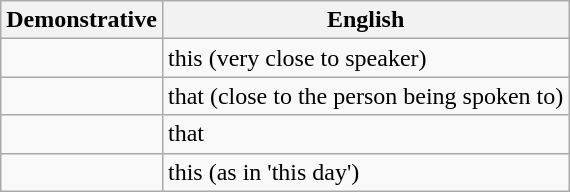<table class="wikitable">
<tr>
<th>Demonstrative</th>
<th>English</th>
</tr>
<tr>
<td></td>
<td>this (very close to speaker)</td>
</tr>
<tr>
<td></td>
<td>that (close to the person being spoken to)</td>
</tr>
<tr>
<td></td>
<td>that</td>
</tr>
<tr>
<td></td>
<td>this (as in 'this day')</td>
</tr>
</table>
